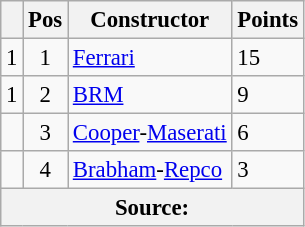<table class="wikitable" style="font-size: 95%;">
<tr>
<th></th>
<th>Pos</th>
<th>Constructor</th>
<th>Points</th>
</tr>
<tr>
<td align="left"> 1</td>
<td style="text-align:center;">1</td>
<td> <a href='#'>Ferrari</a></td>
<td style="text-align:left;">15</td>
</tr>
<tr>
<td align="left"> 1</td>
<td style="text-align:center;">2</td>
<td> <a href='#'>BRM</a></td>
<td style="text-align:left;">9</td>
</tr>
<tr>
<td align="left"></td>
<td style="text-align:center;">3</td>
<td> <a href='#'>Cooper</a>-<a href='#'>Maserati</a></td>
<td style="text-align:left;">6</td>
</tr>
<tr>
<td align="left"></td>
<td style="text-align:center;">4</td>
<td> <a href='#'>Brabham</a>-<a href='#'>Repco</a></td>
<td style="text-align:left;">3</td>
</tr>
<tr>
<th colspan=4>Source:</th>
</tr>
</table>
